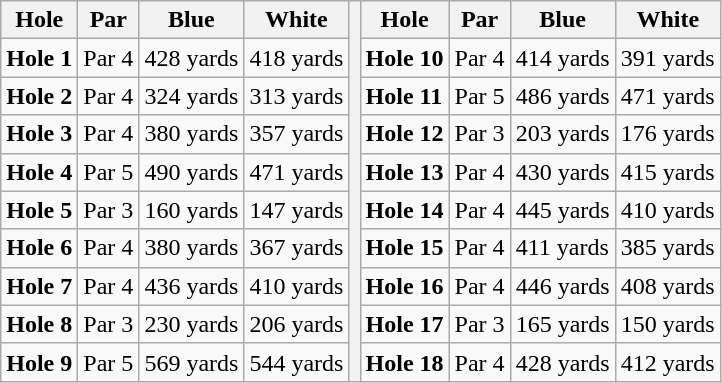<table class="wikitable">
<tr>
<th>Hole</th>
<th>Par</th>
<th>Blue</th>
<th>White</th>
<th rowspan=10></th>
<th>Hole</th>
<th>Par</th>
<th>Blue</th>
<th>White</th>
</tr>
<tr>
<td><strong>Hole 1</strong></td>
<td>Par 4</td>
<td>428 yards</td>
<td>418 yards</td>
<td><strong>Hole 10</strong></td>
<td>Par 4</td>
<td>414 yards</td>
<td>391 yards</td>
</tr>
<tr>
<td><strong>Hole 2</strong></td>
<td>Par 4</td>
<td>324 yards</td>
<td>313 yards</td>
<td><strong>Hole 11</strong></td>
<td>Par 5</td>
<td>486 yards</td>
<td>471 yards</td>
</tr>
<tr>
<td><strong>Hole 3</strong></td>
<td>Par 4</td>
<td>380 yards</td>
<td>357 yards</td>
<td><strong>Hole 12</strong></td>
<td>Par 3</td>
<td>203 yards</td>
<td>176 yards</td>
</tr>
<tr>
<td><strong>Hole 4</strong></td>
<td>Par 5</td>
<td>490 yards</td>
<td>471 yards</td>
<td><strong>Hole 13</strong></td>
<td>Par 4</td>
<td>430 yards</td>
<td>415 yards</td>
</tr>
<tr>
<td><strong>Hole 5</strong></td>
<td>Par 3</td>
<td>160 yards</td>
<td>147 yards</td>
<td><strong>Hole 14</strong></td>
<td>Par 4</td>
<td>445 yards</td>
<td>410 yards</td>
</tr>
<tr>
<td><strong>Hole 6</strong></td>
<td>Par 4</td>
<td>380 yards</td>
<td>367 yards</td>
<td><strong>Hole 15</strong></td>
<td>Par 4</td>
<td>411 yards</td>
<td>385 yards</td>
</tr>
<tr>
<td><strong>Hole 7</strong></td>
<td>Par 4</td>
<td>436 yards</td>
<td>410 yards</td>
<td><strong>Hole 16</strong></td>
<td>Par 4</td>
<td>446 yards</td>
<td>408 yards</td>
</tr>
<tr>
<td><strong>Hole 8</strong></td>
<td>Par 3</td>
<td>230 yards</td>
<td>206 yards</td>
<td><strong>Hole 17</strong></td>
<td>Par 3</td>
<td>165 yards</td>
<td>150 yards</td>
</tr>
<tr>
<td><strong>Hole 9</strong></td>
<td>Par 5</td>
<td>569 yards</td>
<td>544 yards</td>
<td><strong>Hole 18</strong></td>
<td>Par 4</td>
<td>428 yards</td>
<td>412 yards</td>
</tr>
</table>
